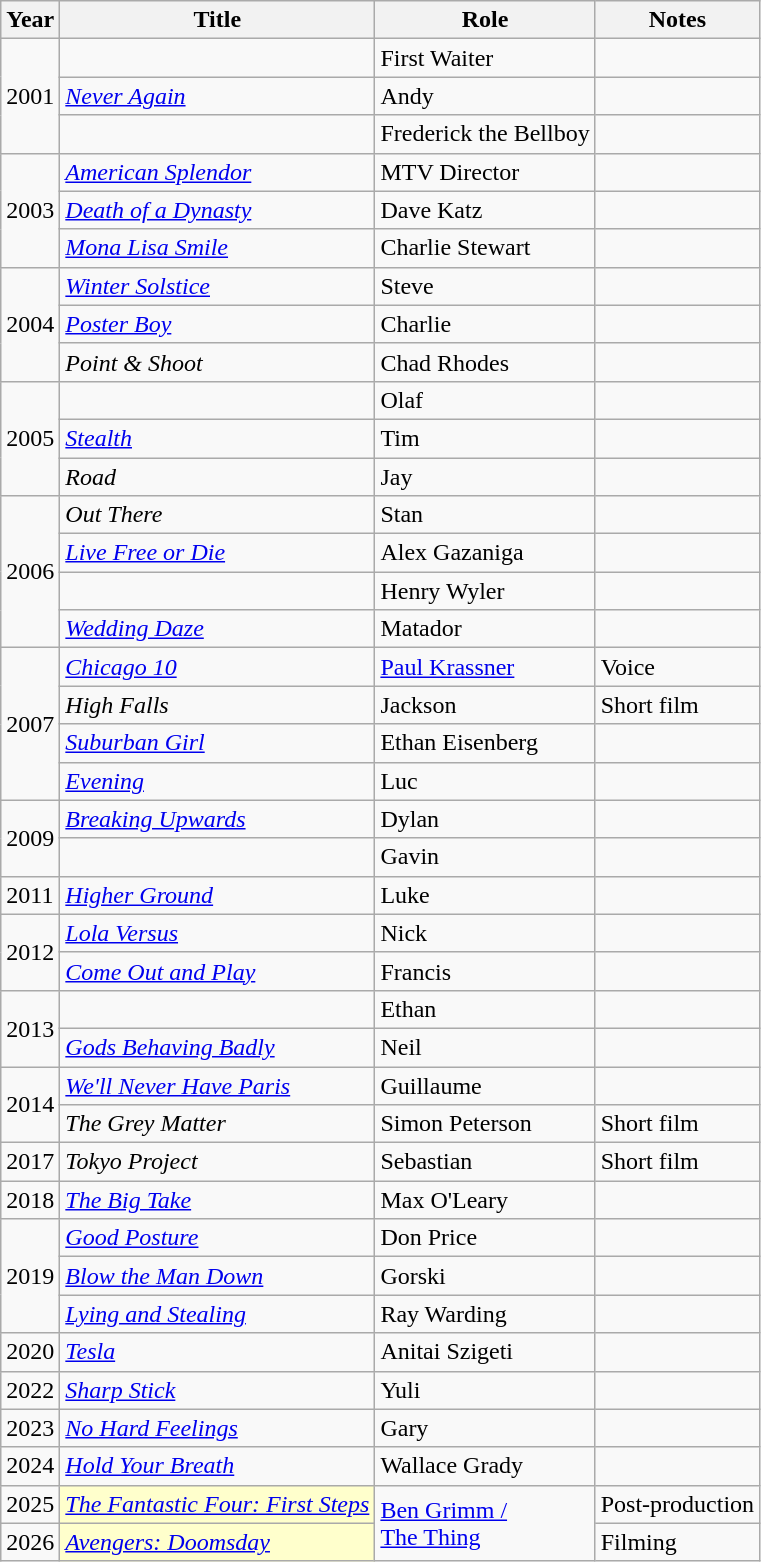<table class="wikitable sortable">
<tr>
<th>Year</th>
<th>Title</th>
<th>Role</th>
<th class="unsortable">Notes</th>
</tr>
<tr>
<td rowspan="3">2001</td>
<td><em></em></td>
<td>First Waiter</td>
<td></td>
</tr>
<tr>
<td><em><a href='#'>Never Again</a></em></td>
<td>Andy</td>
<td></td>
</tr>
<tr>
<td><em></em></td>
<td>Frederick the Bellboy</td>
<td></td>
</tr>
<tr>
<td rowspan="3">2003</td>
<td><em><a href='#'>American Splendor</a></em></td>
<td>MTV Director</td>
<td></td>
</tr>
<tr>
<td><em><a href='#'>Death of a Dynasty</a></em></td>
<td>Dave Katz</td>
<td></td>
</tr>
<tr>
<td><em><a href='#'>Mona Lisa Smile</a></em></td>
<td>Charlie Stewart</td>
<td></td>
</tr>
<tr>
<td rowspan="3">2004</td>
<td><em><a href='#'>Winter Solstice</a></em></td>
<td>Steve</td>
<td></td>
</tr>
<tr>
<td><em><a href='#'>Poster Boy</a></em></td>
<td>Charlie</td>
<td></td>
</tr>
<tr>
<td><em>Point & Shoot</em></td>
<td>Chad Rhodes</td>
<td></td>
</tr>
<tr>
<td rowspan="3">2005</td>
<td><em></em></td>
<td>Olaf</td>
<td></td>
</tr>
<tr>
<td><em><a href='#'>Stealth</a></em></td>
<td>Tim</td>
<td></td>
</tr>
<tr>
<td><em>Road</em></td>
<td>Jay</td>
<td></td>
</tr>
<tr>
<td rowspan="4">2006</td>
<td><em>Out There</em></td>
<td>Stan</td>
<td></td>
</tr>
<tr>
<td><em><a href='#'>Live Free or Die</a></em></td>
<td>Alex Gazaniga</td>
<td></td>
</tr>
<tr>
<td><em></em></td>
<td>Henry Wyler</td>
<td></td>
</tr>
<tr>
<td><em><a href='#'>Wedding Daze</a></em></td>
<td>Matador</td>
<td></td>
</tr>
<tr>
<td rowspan="4">2007</td>
<td><em><a href='#'>Chicago 10</a></em></td>
<td><a href='#'>Paul Krassner</a></td>
<td>Voice</td>
</tr>
<tr>
<td><em>High Falls</em></td>
<td>Jackson</td>
<td>Short film</td>
</tr>
<tr>
<td><em><a href='#'>Suburban Girl</a></em></td>
<td>Ethan Eisenberg</td>
<td></td>
</tr>
<tr>
<td><em><a href='#'>Evening</a></em></td>
<td>Luc</td>
<td></td>
</tr>
<tr>
<td rowspan="2">2009</td>
<td><em><a href='#'>Breaking Upwards</a></em></td>
<td>Dylan</td>
<td></td>
</tr>
<tr>
<td><em></em></td>
<td>Gavin</td>
<td></td>
</tr>
<tr>
<td>2011</td>
<td><em><a href='#'>Higher Ground</a></em></td>
<td>Luke</td>
<td></td>
</tr>
<tr>
<td rowspan="2">2012</td>
<td><em><a href='#'>Lola Versus</a></em></td>
<td>Nick</td>
<td></td>
</tr>
<tr>
<td><em><a href='#'>Come Out and Play</a></em></td>
<td>Francis</td>
<td></td>
</tr>
<tr>
<td rowspan="2">2013</td>
<td><em></em></td>
<td>Ethan</td>
<td></td>
</tr>
<tr>
<td><em><a href='#'>Gods Behaving Badly</a></em></td>
<td>Neil</td>
<td></td>
</tr>
<tr>
<td rowspan="2">2014</td>
<td><em><a href='#'>We'll Never Have Paris</a></em></td>
<td>Guillaume</td>
<td></td>
</tr>
<tr>
<td><em>The Grey Matter</em></td>
<td>Simon Peterson</td>
<td>Short film</td>
</tr>
<tr>
<td>2017</td>
<td><em>Tokyo Project</em></td>
<td>Sebastian</td>
<td>Short film</td>
</tr>
<tr>
<td>2018</td>
<td><em><a href='#'>The Big Take</a></em></td>
<td>Max O'Leary</td>
<td></td>
</tr>
<tr>
<td rowspan="3">2019</td>
<td><em><a href='#'>Good Posture</a></em></td>
<td>Don Price</td>
<td></td>
</tr>
<tr>
<td><em><a href='#'>Blow the Man Down</a></em></td>
<td>Gorski</td>
<td></td>
</tr>
<tr>
<td><em><a href='#'>Lying and Stealing</a></em></td>
<td>Ray Warding</td>
<td></td>
</tr>
<tr>
<td>2020</td>
<td><em><a href='#'>Tesla</a></em></td>
<td>Anitai Szigeti</td>
<td></td>
</tr>
<tr>
<td>2022</td>
<td><em><a href='#'>Sharp Stick</a></em></td>
<td>Yuli</td>
<td></td>
</tr>
<tr>
<td>2023</td>
<td><em><a href='#'>No Hard Feelings</a></em></td>
<td>Gary</td>
<td></td>
</tr>
<tr>
<td>2024</td>
<td><em><a href='#'>Hold Your Breath</a></em></td>
<td>Wallace Grady</td>
<td></td>
</tr>
<tr>
<td>2025</td>
<td style="background:#FFFFCC;"><em><a href='#'>The Fantastic Four: First Steps</a></em> </td>
<td rowspan=2><a href='#'>Ben Grimm / <br>The Thing</a></td>
<td>Post-production</td>
</tr>
<tr>
<td>2026</td>
<td style="background:#FFFFCC;"><em><a href='#'>Avengers: Doomsday</a></em> </td>
<td>Filming</td>
</tr>
</table>
